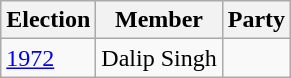<table class="wikitable sortable">
<tr>
<th>Election</th>
<th>Member</th>
<th colspan=2>Party</th>
</tr>
<tr>
<td><a href='#'>1972</a></td>
<td>Dalip Singh</td>
<td></td>
</tr>
</table>
